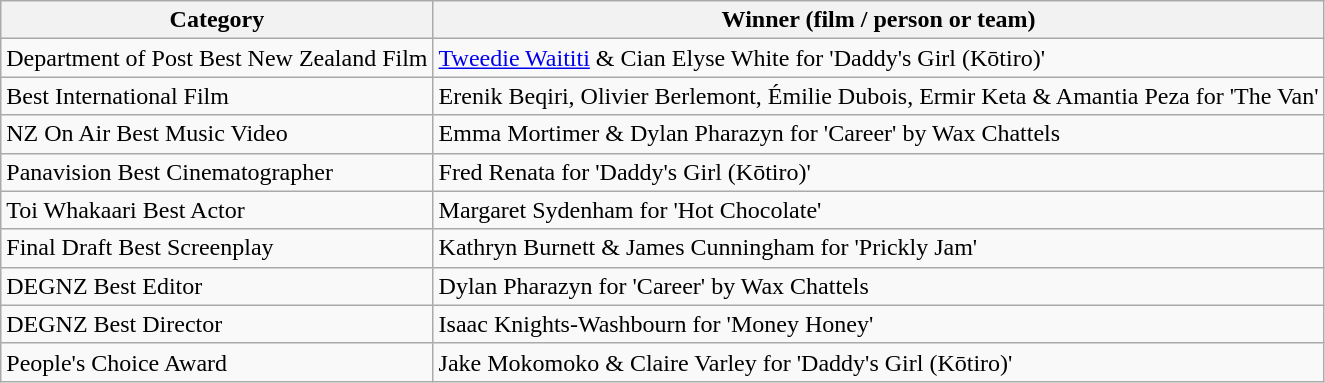<table class="wikitable">
<tr>
<th>Category</th>
<th>Winner (film / person or team)</th>
</tr>
<tr>
<td>Department of Post Best New Zealand Film</td>
<td><a href='#'>Tweedie Waititi</a> & Cian Elyse White for 'Daddy's Girl (Kōtiro)'</td>
</tr>
<tr>
<td>Best International Film</td>
<td>Erenik Beqiri, Olivier Berlemont, Émilie Dubois, Ermir Keta & Amantia Peza for 'The Van'</td>
</tr>
<tr>
<td>NZ On Air Best Music Video</td>
<td>Emma Mortimer & Dylan Pharazyn for 'Career' by Wax Chattels</td>
</tr>
<tr>
<td>Panavision Best Cinematographer</td>
<td>Fred Renata for 'Daddy's Girl (Kōtiro)'</td>
</tr>
<tr>
<td>Toi Whakaari Best Actor</td>
<td>Margaret Sydenham for 'Hot Chocolate'</td>
</tr>
<tr>
<td>Final Draft Best Screenplay</td>
<td>Kathryn Burnett & James Cunningham for 'Prickly Jam'</td>
</tr>
<tr>
<td>DEGNZ Best Editor</td>
<td>Dylan Pharazyn for 'Career' by Wax Chattels</td>
</tr>
<tr>
<td>DEGNZ Best Director</td>
<td>Isaac Knights-Washbourn for 'Money Honey'</td>
</tr>
<tr>
<td>People's Choice Award</td>
<td>Jake Mokomoko & Claire Varley for 'Daddy's Girl (Kōtiro)'</td>
</tr>
</table>
